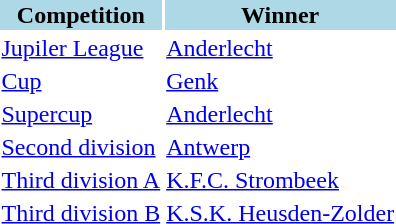<table>
<tr style="background:lightblue;">
<th>Competition</th>
<th>Winner</th>
</tr>
<tr>
<td><a href='#'>Jupiler League</a></td>
<td><a href='#'>Anderlecht</a></td>
</tr>
<tr>
<td><a href='#'>Cup</a></td>
<td><a href='#'>Genk</a></td>
</tr>
<tr>
<td><a href='#'>Supercup</a></td>
<td><a href='#'>Anderlecht</a></td>
</tr>
<tr>
<td><a href='#'>Second division</a></td>
<td><a href='#'>Antwerp</a></td>
</tr>
<tr>
<td><a href='#'>Third division A</a></td>
<td><a href='#'>K.F.C. Strombeek</a></td>
</tr>
<tr>
<td><a href='#'>Third division B</a></td>
<td><a href='#'>K.S.K. Heusden-Zolder</a></td>
</tr>
</table>
